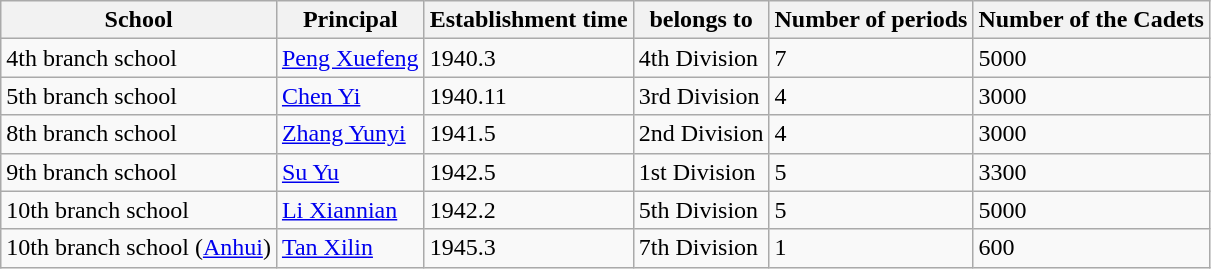<table class="wikitable">
<tr>
<th>School</th>
<th>Principal</th>
<th>Establishment time</th>
<th>belongs to</th>
<th>Number of periods</th>
<th>Number of the Cadets</th>
</tr>
<tr>
<td>4th branch school</td>
<td><a href='#'>Peng Xuefeng</a></td>
<td>1940.3</td>
<td>4th Division</td>
<td>7</td>
<td>5000</td>
</tr>
<tr>
<td>5th branch school</td>
<td><a href='#'>Chen Yi</a></td>
<td>1940.11</td>
<td>3rd Division</td>
<td>4</td>
<td>3000</td>
</tr>
<tr>
<td>8th branch school</td>
<td><a href='#'>Zhang Yunyi</a></td>
<td>1941.5</td>
<td>2nd Division</td>
<td>4</td>
<td>3000</td>
</tr>
<tr>
<td>9th branch school</td>
<td><a href='#'>Su Yu</a></td>
<td>1942.5</td>
<td>1st Division</td>
<td>5</td>
<td>3300</td>
</tr>
<tr>
<td>10th branch school</td>
<td><a href='#'>Li Xiannian</a></td>
<td>1942.2</td>
<td>5th Division</td>
<td>5</td>
<td>5000</td>
</tr>
<tr>
<td>10th branch school (<a href='#'>Anhui</a>)</td>
<td><a href='#'>Tan Xilin</a></td>
<td>1945.3</td>
<td>7th Division</td>
<td>1</td>
<td>600</td>
</tr>
</table>
